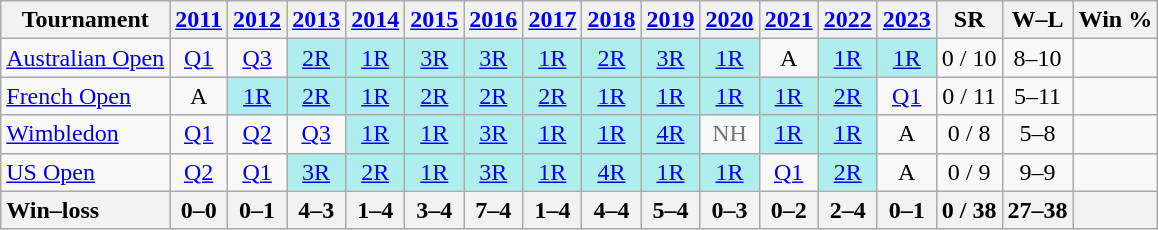<table class=wikitable style=text-align:center>
<tr>
<th>Tournament</th>
<th><a href='#'>2011</a></th>
<th><a href='#'>2012</a></th>
<th><a href='#'>2013</a></th>
<th><a href='#'>2014</a></th>
<th><a href='#'>2015</a></th>
<th><a href='#'>2016</a></th>
<th><a href='#'>2017</a></th>
<th><a href='#'>2018</a></th>
<th><a href='#'>2019</a></th>
<th><a href='#'>2020</a></th>
<th><a href='#'>2021</a></th>
<th><a href='#'>2022</a></th>
<th><a href='#'>2023</a></th>
<th>SR</th>
<th>W–L</th>
<th>Win %</th>
</tr>
<tr>
<td align=left><a href='#'>Australian Open</a></td>
<td><a href='#'>Q1</a></td>
<td><a href='#'>Q3</a></td>
<td bgcolor=afeeee><a href='#'>2R</a></td>
<td bgcolor=afeeee><a href='#'>1R</a></td>
<td bgcolor=afeeee><a href='#'>3R</a></td>
<td bgcolor=afeeee><a href='#'>3R</a></td>
<td bgcolor=afeeee><a href='#'>1R</a></td>
<td bgcolor=afeeee><a href='#'>2R</a></td>
<td bgcolor=afeeee><a href='#'>3R</a></td>
<td bgcolor=afeeee><a href='#'>1R</a></td>
<td>A</td>
<td bgcolor=afeeee><a href='#'>1R</a></td>
<td bgcolor=afeeee><a href='#'>1R</a></td>
<td>0 / 10</td>
<td>8–10</td>
<td></td>
</tr>
<tr>
<td align=left><a href='#'>French Open</a></td>
<td>A</td>
<td bgcolor=afeeee><a href='#'>1R</a></td>
<td bgcolor=afeeee><a href='#'>2R</a></td>
<td bgcolor=afeeee><a href='#'>1R</a></td>
<td bgcolor=afeeee><a href='#'>2R</a></td>
<td bgcolor=afeeee><a href='#'>2R</a></td>
<td bgcolor=afeeee><a href='#'>2R</a></td>
<td bgcolor=afeeee><a href='#'>1R</a></td>
<td bgcolor=afeeee><a href='#'>1R</a></td>
<td bgcolor=afeeee><a href='#'>1R</a></td>
<td bgcolor=afeeee><a href='#'>1R</a></td>
<td bgcolor=afeeee><a href='#'>2R</a></td>
<td><a href='#'>Q1</a></td>
<td>0 / 11</td>
<td>5–11</td>
<td></td>
</tr>
<tr>
<td align=left><a href='#'>Wimbledon</a></td>
<td><a href='#'>Q1</a></td>
<td><a href='#'>Q2</a></td>
<td><a href='#'>Q3</a></td>
<td bgcolor=afeeee><a href='#'>1R</a></td>
<td bgcolor=afeeee><a href='#'>1R</a></td>
<td bgcolor=afeeee><a href='#'>3R</a></td>
<td bgcolor=afeeee><a href='#'>1R</a></td>
<td bgcolor=afeeee><a href='#'>1R</a></td>
<td bgcolor=afeeee><a href='#'>4R</a></td>
<td style=color:#767676>NH</td>
<td bgcolor=afeeee><a href='#'>1R</a></td>
<td bgcolor=afeeee><a href='#'>1R</a></td>
<td>A</td>
<td>0 / 8</td>
<td>5–8</td>
<td></td>
</tr>
<tr>
<td align=left><a href='#'>US Open</a></td>
<td><a href='#'>Q2</a></td>
<td><a href='#'>Q1</a></td>
<td bgcolor=afeeee><a href='#'>3R</a></td>
<td bgcolor=afeeee><a href='#'>2R</a></td>
<td bgcolor=afeeee><a href='#'>1R</a></td>
<td bgcolor=afeeee><a href='#'>3R</a></td>
<td bgcolor=afeeee><a href='#'>1R</a></td>
<td bgcolor=afeeee><a href='#'>4R</a></td>
<td bgcolor=afeeee><a href='#'>1R</a></td>
<td bgcolor=afeeee><a href='#'>1R</a></td>
<td><a href='#'>Q1</a></td>
<td bgcolor=afeeee><a href='#'>2R</a></td>
<td>A</td>
<td>0 / 9</td>
<td>9–9</td>
<td></td>
</tr>
<tr>
<th style=text-align:left>Win–loss</th>
<th>0–0</th>
<th>0–1</th>
<th>4–3</th>
<th>1–4</th>
<th>3–4</th>
<th>7–4</th>
<th>1–4</th>
<th>4–4</th>
<th>5–4</th>
<th>0–3</th>
<th>0–2</th>
<th>2–4</th>
<th>0–1</th>
<th>0 / 38</th>
<th>27–38</th>
<th></th>
</tr>
</table>
